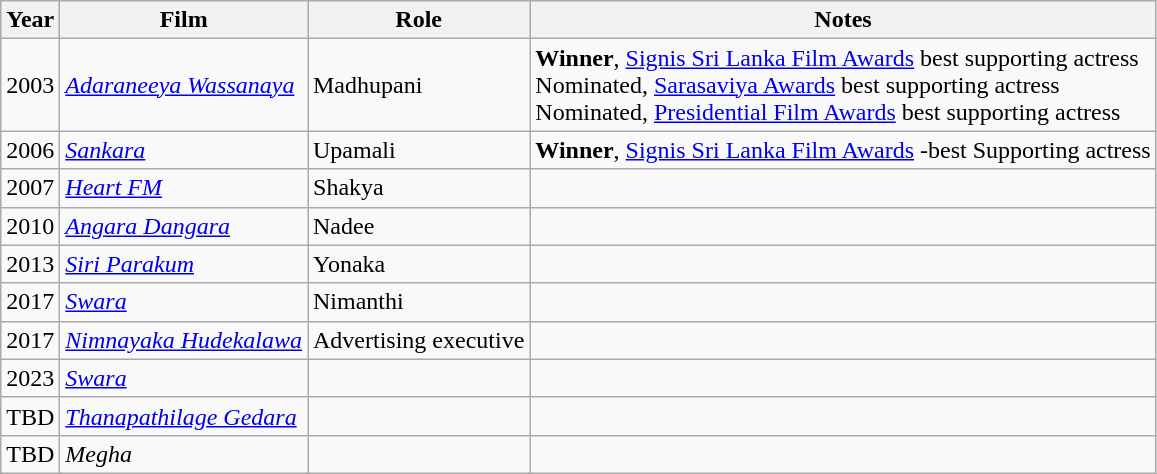<table class="wikitable">
<tr>
<th>Year</th>
<th>Film</th>
<th>Role</th>
<th>Notes</th>
</tr>
<tr>
<td>2003</td>
<td><em><a href='#'>Adaraneeya Wassanaya</a></em></td>
<td>Madhupani</td>
<td><strong>Winner</strong>, <a href='#'>Signis Sri Lanka Film Awards</a> best supporting actress <br>Nominated, <a href='#'>Sarasaviya Awards</a> best supporting actress <br> Nominated, <a href='#'>Presidential Film Awards</a> best supporting actress</td>
</tr>
<tr>
<td>2006</td>
<td><em><a href='#'>Sankara</a></em></td>
<td>Upamali</td>
<td><strong>Winner</strong>, <a href='#'>Signis Sri Lanka Film Awards</a> -best Supporting actress</td>
</tr>
<tr>
<td>2007</td>
<td><em><a href='#'>Heart FM</a></em></td>
<td>Shakya</td>
<td></td>
</tr>
<tr>
<td>2010</td>
<td><em><a href='#'>Angara Dangara</a></em></td>
<td>Nadee</td>
<td></td>
</tr>
<tr>
<td>2013</td>
<td><em><a href='#'>Siri Parakum</a></em></td>
<td>Yonaka</td>
<td></td>
</tr>
<tr>
<td>2017</td>
<td><em><a href='#'>Swara</a></em></td>
<td>Nimanthi</td>
<td></td>
</tr>
<tr>
<td>2017</td>
<td><em><a href='#'>Nimnayaka Hudekalawa</a></em></td>
<td>Advertising executive</td>
<td></td>
</tr>
<tr>
<td>2023</td>
<td><em><a href='#'>Swara</a></em></td>
<td></td>
<td></td>
</tr>
<tr>
<td>TBD</td>
<td><em><a href='#'>Thanapathilage Gedara</a></em></td>
<td></td>
<td></td>
</tr>
<tr>
<td>TBD</td>
<td><em>Megha</em></td>
<td></td>
<td></td>
</tr>
</table>
